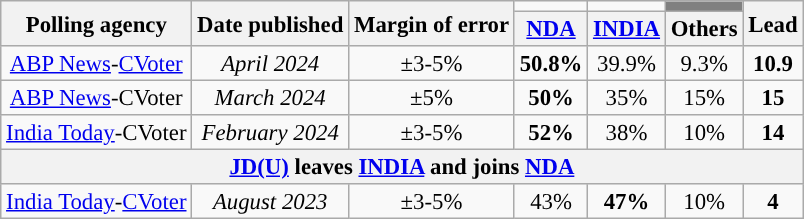<table class="wikitable sortable" style="text-align:center;font-size:95%;line-height:16px">
<tr>
<th rowspan="2">Polling agency</th>
<th rowspan="2">Date published</th>
<th rowspan="2">Margin of error</th>
<td></td>
<td></td>
<td bgcolor="grey"></td>
<th rowspan="2">Lead</th>
</tr>
<tr>
<th><a href='#'>NDA</a></th>
<th><a href='#'>INDIA</a></th>
<th>Others</th>
</tr>
<tr>
<td><a href='#'>ABP News</a>-<a href='#'>CVoter</a></td>
<td><em>April 2024</em></td>
<td>±3-5%</td>
<td bgcolor=><strong>50.8%</strong></td>
<td>39.9%</td>
<td>9.3%</td>
<td bgcolor=><strong>10.9</strong></td>
</tr>
<tr>
<td><a href='#'>ABP News</a>-CVoter</td>
<td><em>March 2024</em></td>
<td>±5%</td>
<td bgcolor=><strong>50%</strong></td>
<td>35%</td>
<td>15%</td>
<td bgcolor=><strong>15</strong></td>
</tr>
<tr>
<td><a href='#'>India Today</a>-CVoter</td>
<td><em>February 2024</em></td>
<td>±3-5%</td>
<td><strong>52%</strong></td>
<td>38%</td>
<td>10%</td>
<td><strong>14</strong></td>
</tr>
<tr>
<th colspan="7"><a href='#'>JD(U)</a> leaves <a href='#'>INDIA</a> and joins <a href='#'>NDA</a></th>
</tr>
<tr>
<td><a href='#'>India Today</a>-<a href='#'>CVoter</a></td>
<td><em>August 2023</em></td>
<td>±3-5%</td>
<td>43%</td>
<td><strong>47%</strong></td>
<td>10%</td>
<td><strong>4</strong></td>
</tr>
</table>
